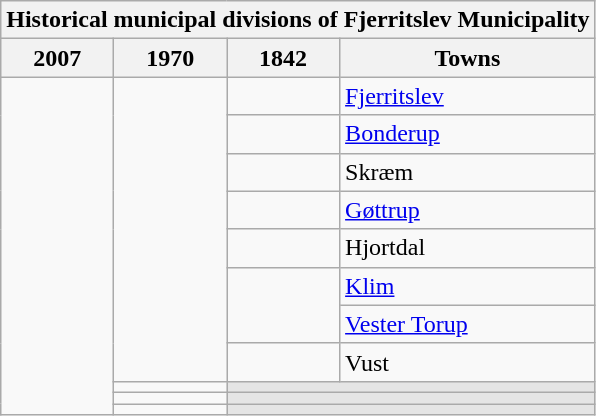<table class="wikitable" style="margin-left:1em;" style="text-align: center">
<tr>
<th colspan="99">Historical municipal divisions of Fjerritslev Municipality</th>
</tr>
<tr>
<th>2007</th>
<th>1970</th>
<th>1842</th>
<th>Towns</th>
</tr>
<tr>
<td rowspan="99"></td>
<td rowspan="8"></td>
<td colspan="1"></td>
<td><a href='#'>Fjerritslev</a></td>
</tr>
<tr>
<td colspan="1"></td>
<td><a href='#'>Bonderup</a></td>
</tr>
<tr>
<td colspan="1"></td>
<td>Skræm</td>
</tr>
<tr>
<td colspan="1"></td>
<td><a href='#'>Gøttrup</a></td>
</tr>
<tr>
<td colspan="1"></td>
<td>Hjortdal</td>
</tr>
<tr>
<td colspan="1" rowspan="2"></td>
<td><a href='#'>Klim</a></td>
</tr>
<tr>
<td><a href='#'>Vester Torup</a></td>
</tr>
<tr>
<td colspan="1"></td>
<td>Vust</td>
</tr>
<tr>
<td></td>
<td colspan="3" style="background:#E5E5E5;"></td>
</tr>
<tr>
<td></td>
<td colspan="3" style="background:#E5E5E5;"></td>
</tr>
<tr>
<td></td>
<td colspan="3" style="background:#E5E5E5;"></td>
</tr>
</table>
